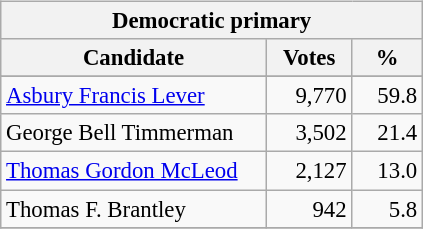<table class="wikitable" align="left" style="margin: 1em 1em 1em 0; font-size: 95%;">
<tr>
<th colspan="3">Democratic primary</th>
</tr>
<tr>
<th colspan="1" style="width: 170px">Candidate</th>
<th style="width: 50px">Votes</th>
<th style="width: 40px">%</th>
</tr>
<tr>
</tr>
<tr>
<td><a href='#'>Asbury Francis Lever</a></td>
<td align="right">9,770</td>
<td align="right">59.8</td>
</tr>
<tr>
<td>George Bell Timmerman</td>
<td align="right">3,502</td>
<td align="right">21.4</td>
</tr>
<tr>
<td><a href='#'>Thomas Gordon McLeod</a></td>
<td align="right">2,127</td>
<td align="right">13.0</td>
</tr>
<tr>
<td>Thomas F. Brantley</td>
<td align="right">942</td>
<td align="right">5.8</td>
</tr>
<tr>
</tr>
</table>
